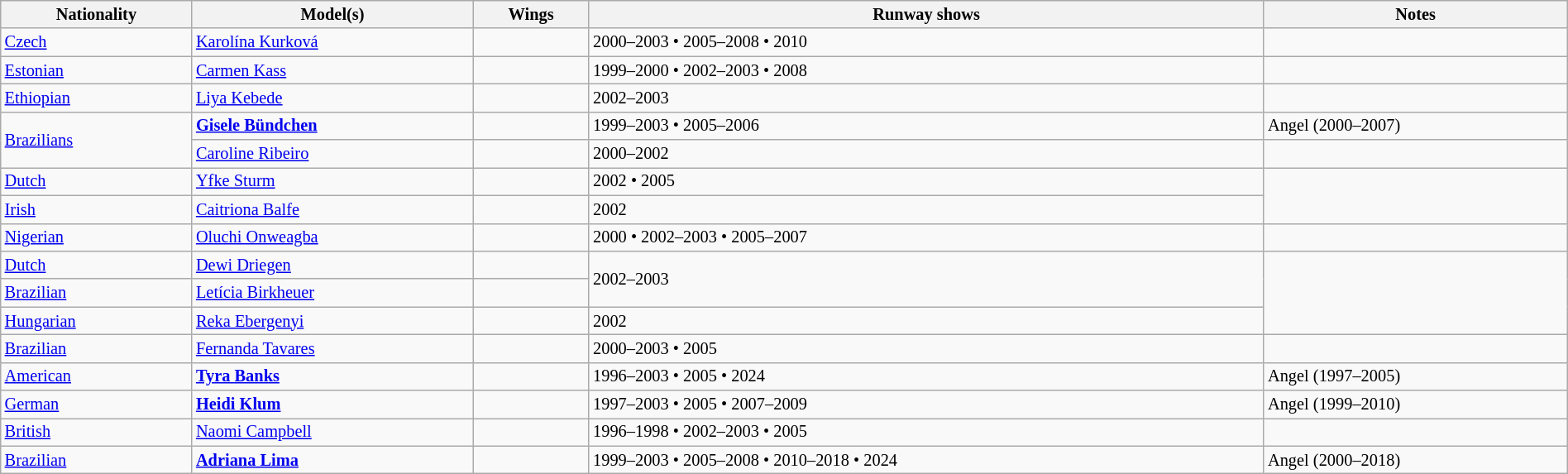<table class="sortable wikitable"  style="font-size:85%; width:100%;">
<tr>
<th>Nationality</th>
<th>Model(s)</th>
<th>Wings</th>
<th>Runway shows</th>
<th>Notes</th>
</tr>
<tr>
<td> <a href='#'>Czech</a></td>
<td><a href='#'>Karolína Kurková</a></td>
<td align="center"></td>
<td>2000–2003 • 2005–2008 • 2010</td>
<td></td>
</tr>
<tr>
<td> <a href='#'>Estonian</a></td>
<td><a href='#'>Carmen Kass</a></td>
<td></td>
<td>1999–2000 • 2002–2003 • 2008</td>
<td></td>
</tr>
<tr>
<td> <a href='#'>Ethiopian</a></td>
<td><a href='#'>Liya Kebede</a></td>
<td></td>
<td>2002–2003</td>
<td></td>
</tr>
<tr>
<td rowspan="2"> <a href='#'>Brazilians</a></td>
<td><strong><a href='#'>Gisele Bündchen</a></strong></td>
<td align="center"></td>
<td>1999–2003 • 2005–2006</td>
<td> Angel (2000–2007)</td>
</tr>
<tr>
<td><a href='#'>Caroline Ribeiro</a></td>
<td></td>
<td>2000–2002</td>
<td></td>
</tr>
<tr>
<td> <a href='#'>Dutch</a></td>
<td><a href='#'>Yfke Sturm</a></td>
<td></td>
<td>2002 • 2005</td>
<td rowspan="2"></td>
</tr>
<tr>
<td> <a href='#'>Irish</a></td>
<td><a href='#'>Caitriona Balfe</a></td>
<td></td>
<td>2002</td>
</tr>
<tr>
<td> <a href='#'>Nigerian</a></td>
<td><a href='#'>Oluchi Onweagba</a></td>
<td align="center"></td>
<td>2000 • 2002–2003 • 2005–2007</td>
<td></td>
</tr>
<tr>
<td> <a href='#'>Dutch</a></td>
<td><a href='#'>Dewi Driegen</a></td>
<td></td>
<td rowspan="2">2002–2003</td>
<td rowspan="3"></td>
</tr>
<tr>
<td> <a href='#'>Brazilian</a></td>
<td><a href='#'>Letícia Birkheuer</a></td>
<td></td>
</tr>
<tr>
<td> <a href='#'>Hungarian</a></td>
<td><a href='#'>Reka Ebergenyi</a></td>
<td></td>
<td>2002</td>
</tr>
<tr>
<td> <a href='#'>Brazilian</a></td>
<td><a href='#'>Fernanda Tavares</a></td>
<td></td>
<td>2000–2003 • 2005</td>
<td></td>
</tr>
<tr>
<td> <a href='#'>American</a></td>
<td><strong><a href='#'>Tyra Banks</a></strong></td>
<td></td>
<td>1996–2003 • 2005 • 2024</td>
<td> Angel (1997–2005)</td>
</tr>
<tr>
<td> <a href='#'>German</a></td>
<td><strong><a href='#'>Heidi Klum</a></strong></td>
<td align="center"></td>
<td>1997–2003 • 2005 • 2007–2009</td>
<td> Angel (1999–2010)</td>
</tr>
<tr>
<td> <a href='#'>British</a></td>
<td><a href='#'>Naomi Campbell</a></td>
<td></td>
<td>1996–1998 • 2002–2003 • 2005</td>
<td></td>
</tr>
<tr>
<td> <a href='#'>Brazilian</a></td>
<td><strong><a href='#'>Adriana Lima</a></strong></td>
<td align="center"></td>
<td>1999–2003 • 2005–2008 • 2010–2018 • 2024</td>
<td> Angel (2000–2018)</td>
</tr>
</table>
